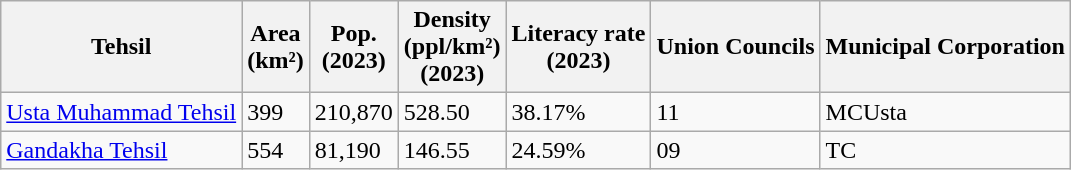<table class="wikitable sortable static-row-numbers static-row-header-hash">
<tr>
<th>Tehsil</th>
<th>Area<br>(km²)</th>
<th>Pop.<br>(2023)</th>
<th>Density<br>(ppl/km²)<br>(2023)</th>
<th>Literacy rate<br>(2023)</th>
<th>Union Councils</th>
<th>Municipal Corporation</th>
</tr>
<tr>
<td><a href='#'>Usta Muhammad Tehsil</a></td>
<td>399</td>
<td>210,870</td>
<td>528.50</td>
<td>38.17%</td>
<td>11</td>
<td>MCUsta</td>
</tr>
<tr>
<td><a href='#'>Gandakha Tehsil</a></td>
<td>554</td>
<td>81,190</td>
<td>146.55</td>
<td>24.59%</td>
<td>09</td>
<td>TC</td>
</tr>
</table>
